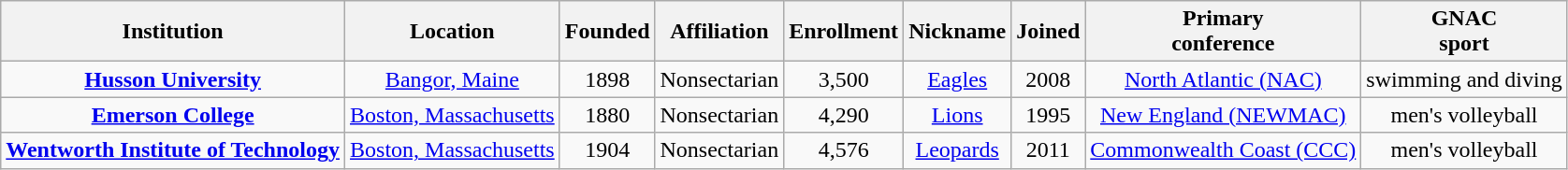<table class="wikitable sortable" style="text-align:center">
<tr>
<th>Institution</th>
<th>Location</th>
<th>Founded</th>
<th>Affiliation</th>
<th>Enrollment</th>
<th>Nickname</th>
<th>Joined</th>
<th>Primary<br>conference</th>
<th>GNAC<br>sport</th>
</tr>
<tr>
<td><strong><a href='#'>Husson University</a></strong></td>
<td><a href='#'>Bangor, Maine</a></td>
<td>1898</td>
<td>Nonsectarian</td>
<td>3,500</td>
<td><a href='#'>Eagles</a></td>
<td>2008</td>
<td><a href='#'>North Atlantic (NAC)</a></td>
<td>swimming and diving</td>
</tr>
<tr>
<td><strong><a href='#'>Emerson College</a></strong></td>
<td><a href='#'>Boston, Massachusetts</a></td>
<td>1880</td>
<td>Nonsectarian</td>
<td>4,290</td>
<td><a href='#'>Lions</a></td>
<td>1995</td>
<td><a href='#'>New England (NEWMAC)</a></td>
<td>men's volleyball</td>
</tr>
<tr>
<td><strong><a href='#'>Wentworth Institute of Technology</a></strong></td>
<td><a href='#'>Boston, Massachusetts</a></td>
<td>1904</td>
<td>Nonsectarian</td>
<td>4,576</td>
<td><a href='#'>Leopards</a></td>
<td>2011</td>
<td><a href='#'>Commonwealth Coast (CCC)</a></td>
<td>men's volleyball</td>
</tr>
</table>
